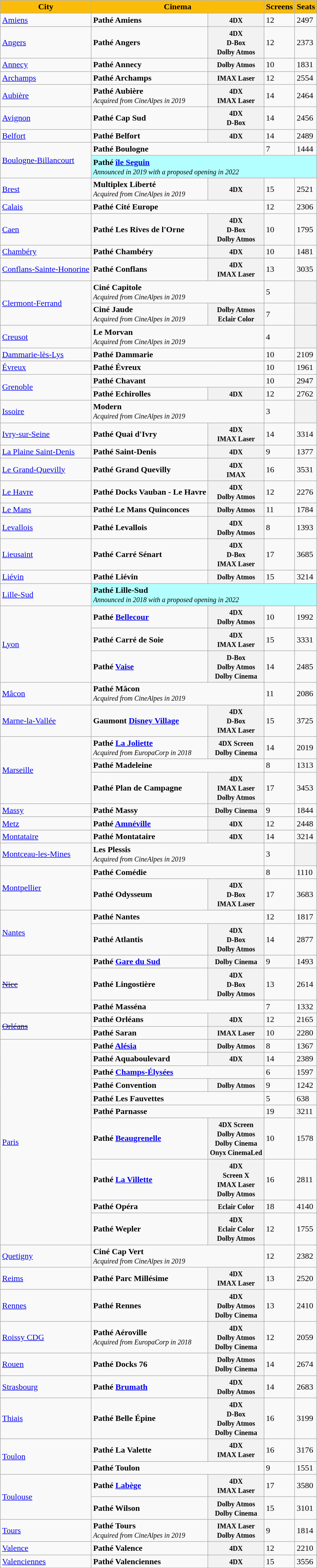<table class="wikitable sortable mw-collapsible mw-collapsed">
<tr>
<th style="background: #FBBC09;">City</th>
<th colspan="2" style="background: #FBBC09;">Cinema</th>
<th style="background: #FBBC09;">Screens</th>
<th style="background: #FBBC09;">Seats</th>
</tr>
<tr>
<td><a href='#'>Amiens</a></td>
<td><strong>Pathé Amiens</strong></td>
<th><small>4DX</small></th>
<td><div>12</div></td>
<td><div>2497</div></td>
</tr>
<tr>
<td><a href='#'>Angers</a></td>
<td><strong>Pathé Angers</strong></td>
<th><small>4DX</small><br><small>D-Box</small><br><small>Dolby Atmos</small></th>
<td><div>12</div></td>
<td><div>2373</div></td>
</tr>
<tr>
<td><a href='#'>Annecy</a></td>
<td><strong>Pathé Annecy</strong></td>
<th><small>Dolby Atmos</small></th>
<td><div>10</div></td>
<td><div>1831</div></td>
</tr>
<tr>
<td><a href='#'>Archamps</a></td>
<td><strong>Pathé Archamps</strong></td>
<th><small>IMAX Laser</small></th>
<td><div>12</div></td>
<td><div>2554</div></td>
</tr>
<tr>
<td><a href='#'>Aubière</a></td>
<td><strong>Pathé Aubière</strong><br><small><em>Acquired from CineAlpes in 2019</em></small></td>
<th><small>4DX</small><br><small>IMAX Laser</small></th>
<td><div>14</div></td>
<td><div>2464</div></td>
</tr>
<tr>
<td><a href='#'>Avignon</a></td>
<td><strong>Pathé Cap Sud</strong></td>
<th><small>4DX</small><br><small>D-Box</small></th>
<td><div>14</div></td>
<td><div>2456</div></td>
</tr>
<tr>
<td><a href='#'>Belfort</a></td>
<td><strong>Pathé Belfort</strong></td>
<th><small>4DX</small></th>
<td><div>14</div></td>
<td><div>2489</div></td>
</tr>
<tr>
<td rowspan="2"><a href='#'>Boulogne-Billancourt</a></td>
<td colspan="2"><strong>Pathé Boulogne</strong></td>
<td><div>7</div></td>
<td><div>1444</div></td>
</tr>
<tr>
<td colspan="4" style="background: #B3FFFF;"><strong>Pathé <a href='#'>île Seguin</a></strong><br><small><em>Announced in 2019 with a proposed opening in 2022</em></small></td>
</tr>
<tr>
<td><a href='#'>Brest</a></td>
<td><strong>Multiplex Liberté</strong><br><small><em>Acquired from CineAlpes in 2019</em></small></td>
<th><small>4DX</small></th>
<td><div>15</div></td>
<td><div>2521</div></td>
</tr>
<tr>
<td><a href='#'>Calais</a></td>
<td colspan="2"><strong>Pathé Cité Europe</strong></td>
<td><div>12</div></td>
<td><div>2306</div></td>
</tr>
<tr>
<td><a href='#'>Caen</a></td>
<td><strong>Pathé Les Rives de l'Orne</strong></td>
<th><small>4DX</small><br><small>D-Box</small><br><small>Dolby Atmos</small></th>
<td><div>10</div></td>
<td><div>1795</div></td>
</tr>
<tr>
<td><a href='#'>Chambéry</a></td>
<td><strong>Pathé Chambéry</strong></td>
<th><small>4DX</small></th>
<td><div>10</div></td>
<td><div>1481</div></td>
</tr>
<tr>
<td><a href='#'>Conflans-Sainte-Honorine</a></td>
<td><strong>Pathé Conflans</strong></td>
<th><small>4DX</small><br><small>IMAX Laser</small></th>
<td><div>13</div></td>
<td><div>3035</div></td>
</tr>
<tr>
<td rowspan="2"><a href='#'>Clermont-Ferrand</a></td>
<td colspan="2"><strong>Ciné Capitole</strong><br><small><em>Acquired from CineAlpes in 2019</em></small></td>
<td><div>5</div></td>
<th></th>
</tr>
<tr>
<td><strong>Ciné Jaude</strong><br><small><em>Acquired from CineAlpes in 2019</em></small></td>
<th><small>Dolby Atmos</small><br><small>Eclair Color</small></th>
<td><div>7</div></td>
<th></th>
</tr>
<tr>
<td><a href='#'>Creusot</a></td>
<td colspan="2"><strong>Le Morvan</strong><br><small><em>Acquired from CineAlpes in 2019</em></small></td>
<td><div>4</div></td>
<th></th>
</tr>
<tr>
<td><a href='#'>Dammarie-lès-Lys</a></td>
<td colspan="2"><strong>Pathé Dammarie</strong></td>
<td><div>10</div></td>
<td><div>2109</div></td>
</tr>
<tr>
<td><a href='#'>Évreux</a></td>
<td colspan="2"><strong>Pathé Évreux</strong></td>
<td><div>10</div></td>
<td><div>1961</div></td>
</tr>
<tr>
<td rowspan="2"><a href='#'>Grenoble</a></td>
<td colspan="2"><strong>Pathé Chavant</strong></td>
<td><div>10</div></td>
<td><div>2947</div></td>
</tr>
<tr>
<td><strong>Pathé Echirolles</strong></td>
<th><small>4DX</small></th>
<td><div>12</div></td>
<td><div>2762</div></td>
</tr>
<tr>
<td><a href='#'>Issoire</a></td>
<td colspan="2"><strong>Modern</strong><br><small><em>Acquired from CineAlpes in 2019</em></small></td>
<td><div>3</div></td>
<th></th>
</tr>
<tr>
<td><a href='#'>Ivry-sur-Seine</a></td>
<td><strong>Pathé Quai d'Ivry</strong></td>
<th><small>4DX</small><br><small>IMAX Laser</small></th>
<td><div>14</div></td>
<td><div>3314</div></td>
</tr>
<tr>
<td><a href='#'>La Plaine Saint-Denis</a></td>
<td><strong>Pathé Saint-Denis</strong></td>
<th><small>4DX</small></th>
<td><div>9</div></td>
<td><div>1377</div></td>
</tr>
<tr>
<td><a href='#'>Le Grand-Quevilly</a></td>
<td><strong>Pathé Grand Quevilly</strong></td>
<th><small>4DX</small><br><small>IMAX</small></th>
<td><div>16</div></td>
<td><div>3531</div></td>
</tr>
<tr>
<td><a href='#'>Le Havre</a></td>
<td><strong>Pathé Docks Vauban - Le Havre</strong></td>
<th><small>4DX</small><br><small>Dolby Atmos</small></th>
<td><div>12</div></td>
<td><div>2276</div></td>
</tr>
<tr>
<td><a href='#'>Le Mans</a></td>
<td><strong>Pathé Le Mans Quinconces</strong></td>
<th><small>Dolby Atmos</small></th>
<td><div>11</div></td>
<td><div>1784</div></td>
</tr>
<tr>
<td><a href='#'>Levallois</a></td>
<td><strong>Pathé Levallois</strong></td>
<th><small>4DX</small><br><small>Dolby Atmos</small></th>
<td><div>8</div></td>
<td><div>1393</div></td>
</tr>
<tr>
<td><a href='#'>Lieusaint</a></td>
<td><strong>Pathé Carré Sénart</strong></td>
<th><small>4DX</small><br><small>D-Box</small><br><small>IMAX Laser</small></th>
<td><div>17</div></td>
<td><div>3685</div></td>
</tr>
<tr>
<td><a href='#'>Liévin</a></td>
<td><strong>Pathé Liévin</strong></td>
<th><small>Dolby Atmos</small></th>
<td><div>15</div></td>
<td><div>3214</div></td>
</tr>
<tr>
<td><a href='#'>Lille-Sud</a></td>
<td colspan="4" style="background: #B3FFFF;"><strong>Pathé Lille-Sud</strong><br><small><em>Announced in 2018 with a proposed opening in 2022</em></small></td>
</tr>
<tr>
<td rowspan="3"><a href='#'>Lyon</a></td>
<td><strong>Pathé <a href='#'>Bellecour</a></strong></td>
<th><small>4DX</small><br><small>Dolby Atmos</small></th>
<td><div>10</div></td>
<td><div>1992</div></td>
</tr>
<tr>
<td><strong>Pathé Carré de Soie</strong></td>
<th><small>4DX</small><br><small>IMAX Laser</small></th>
<td><div>15</div></td>
<td><div>3331</div></td>
</tr>
<tr>
<td><strong>Pathé <a href='#'>Vaise</a></strong></td>
<th><small>D-Box</small><br><small>Dolby Atmos</small><br><small>Dolby Cinema</small></th>
<td><div>14</div></td>
<td><div>2485</div></td>
</tr>
<tr>
<td><a href='#'>Mâcon</a></td>
<td colspan="2"><strong>Pathé Mâcon</strong><br><small><em>Acquired from CineAlpes in 2019</em></small></td>
<td><div>11</div></td>
<td><div>2086</div></td>
</tr>
<tr>
<td><a href='#'>Marne-la-Vallée</a></td>
<td><strong>Gaumont <a href='#'>Disney Village</a></strong></td>
<th><small>4DX</small><br><small>D-Box</small><br><small>IMAX Laser</small></th>
<td><div>15</div></td>
<td><div>3725</div></td>
</tr>
<tr>
<td rowspan="3"><a href='#'>Marseille</a></td>
<td><strong>Pathé <a href='#'>La Joliette</a></strong><br><small><em>Acquired from EuropaCorp in 2018</em></small></td>
<th><small>4DX Screen</small><br><small>Dolby Cinema</small></th>
<td><div>14</div></td>
<td><div>2019</div></td>
</tr>
<tr>
<td colspan="2"><strong>Pathé Madeleine</strong></td>
<td><div>8</div></td>
<td><div>1313</div></td>
</tr>
<tr>
<td><strong>Pathé Plan de Campagne</strong></td>
<th><small>4DX</small><br><small>IMAX Laser</small><br><small>Dolby Atmos</small></th>
<td><div>17</div></td>
<td><div>3453</div></td>
</tr>
<tr>
<td><a href='#'>Massy</a></td>
<td><strong>Pathé Massy</strong></td>
<th><small>Dolby Cinema</small></th>
<td><div>9</div></td>
<td><div>1844</div></td>
</tr>
<tr>
<td><a href='#'>Metz</a></td>
<td><strong>Pathé <a href='#'>Amnéville</a></strong></td>
<th><small>4DX</small></th>
<td><div>12</div></td>
<td><div>2448</div></td>
</tr>
<tr>
<td><a href='#'>Montataire</a></td>
<td><strong>Pathé Montataire</strong></td>
<th><small>4DX</small></th>
<td><div>14</div></td>
<td><div>3214</div></td>
</tr>
<tr>
<td><a href='#'>Montceau-les-Mines</a></td>
<td colspan="2"><strong>Les Plessis</strong><br><small><em>Acquired from CineAlpes in 2019</em></small></td>
<td><div>3</div></td>
<th></th>
</tr>
<tr>
<td rowspan="2"><a href='#'>Montpellier</a></td>
<td colspan="2"><strong>Pathé Comédie</strong></td>
<td><div>8</div></td>
<td><div>1110</div></td>
</tr>
<tr>
<td><strong>Pathé Odysseum</strong></td>
<th><small>4DX</small><br><small>D-Box</small><br><small>IMAX Laser</small></th>
<td><div>17</div></td>
<td><div>3683</div></td>
</tr>
<tr>
<td rowspan="2"><a href='#'>Nantes</a></td>
<td colspan="2"><strong>Pathé Nantes</strong></td>
<td><div>12</div></td>
<td><div>1817</div></td>
</tr>
<tr>
<td><strong>Pathé Atlantis</strong></td>
<th><small>4DX</small><br><small>D-Box</small><br><small>Dolby Atmos</small></th>
<td><div>14</div></td>
<td><div>2877</div></td>
</tr>
<tr>
<td rowspan="3"><s><a href='#'>Nice</a></s></td>
<td><strong>Pathé <a href='#'>Gare du Sud</a></strong></td>
<th><small>Dolby Cinema</small></th>
<td><div>9</div></td>
<td><div>1493</div></td>
</tr>
<tr>
<td><strong>Pathé Lingostière</strong></td>
<th><small>4DX</small><br><small>D-Box</small><br><small>Dolby Atmos</small></th>
<td><div>13</div></td>
<td><div>2614</div></td>
</tr>
<tr>
<td colspan="2"><strong>Pathé Masséna</strong></td>
<td><div>7</div></td>
<td><div>1332</div></td>
</tr>
<tr>
<td rowspan="2"><s><a href='#'>Orléans</a></s></td>
<td><strong>Pathé Orléans</strong></td>
<th><small>4DX</small></th>
<td><div>12</div></td>
<td><div>2165</div></td>
</tr>
<tr>
<td><strong>Pathé Saran</strong></td>
<th><small>IMAX Laser</small></th>
<td><div>10</div></td>
<td><div>2280</div></td>
</tr>
<tr>
<td rowspan="10"><a href='#'>Paris</a></td>
<td><strong>Pathé <a href='#'>Alésia</a></strong></td>
<th><small>Dolby Atmos</small></th>
<td><div>8</div></td>
<td><div>1367</div></td>
</tr>
<tr>
<td><strong>Pathé Aquaboulevard</strong></td>
<th><small>4DX</small></th>
<td><div>14</div></td>
<td><div>2389</div></td>
</tr>
<tr>
<td colspan="2"><strong>Pathé <a href='#'>Champs-Élysées</a></strong></td>
<td><div>6</div></td>
<td><div>1597</div></td>
</tr>
<tr>
<td><strong>Pathé Convention</strong></td>
<th><small>Dolby Atmos</small></th>
<td><div>9</div></td>
<td><div>1242</div></td>
</tr>
<tr>
<td colspan="2"><strong>Pathé Les Fauvettes</strong></td>
<td><div>5</div></td>
<td><div>638</div></td>
</tr>
<tr>
<td colspan="2"><strong>Pathé Parnasse</strong></td>
<td><div>19</div></td>
<td><div>3211</div></td>
</tr>
<tr>
<td><strong>Pathé <a href='#'>Beaugrenelle</a></strong></td>
<th><small>4DX Screen</small><br><small>Dolby Atmos</small><br><small>Dolby Cinema</small><br><small>Onyx CinemaLed</small></th>
<td><div>10</div></td>
<td><div>1578</div></td>
</tr>
<tr>
<td><strong>Pathé <a href='#'>La Villette</a></strong></td>
<th><small>4DX</small><br><small>Screen X</small><br><small>IMAX Laser</small><br><small>Dolby Atmos</small></th>
<td><div>16</div></td>
<td><div>2811</div></td>
</tr>
<tr>
<td><strong>Pathé Opéra</strong></td>
<th><small>Eclair Color</small></th>
<td><div>18</div></td>
<td><div>4140</div></td>
</tr>
<tr>
<td><strong>Pathé Wepler</strong></td>
<th><small>4DX</small><br><small>Eclair Color</small><br><small>Dolby Atmos</small></th>
<td><div>12</div></td>
<td><div>1755</div></td>
</tr>
<tr>
<td><a href='#'>Quetigny</a></td>
<td colspan="2"><strong>Ciné Cap Vert</strong><br><small><em>Acquired from CineAlpes in 2019</em></small></td>
<td><div>12</div></td>
<td><div>2382</div></td>
</tr>
<tr>
<td><a href='#'>Reims</a></td>
<td><strong>Pathé Parc Millésime</strong></td>
<th><small>4DX</small><br><small>IMAX Laser</small></th>
<td><div>13</div></td>
<td><div>2520</div></td>
</tr>
<tr>
<td><a href='#'>Rennes</a></td>
<td><strong>Pathé Rennes</strong></td>
<th><small>4DX</small><br><small>Dolby Atmos</small><br><small>Dolby Cinema</small></th>
<td><div>13</div></td>
<td><div>2410</div></td>
</tr>
<tr>
<td><a href='#'>Roissy CDG</a></td>
<td><strong>Pathé Aéroville</strong><br><small><em>Acquired from EuropaCorp in 2018</em></small></td>
<th><small>4DX</small><br><small>Dolby Atmos</small><br><small>Dolby Cinema</small></th>
<td><div>12</div></td>
<td><div>2059</div></td>
</tr>
<tr>
<td><a href='#'>Rouen</a></td>
<td><strong>Pathé Docks 76</strong></td>
<th><small>Dolby Atmos</small><br><small>Dolby Cinema</small></th>
<td><div>14</div></td>
<td><div>2674</div></td>
</tr>
<tr>
<td><a href='#'>Strasbourg</a></td>
<td><strong>Pathé <a href='#'>Brumath</a></strong></td>
<th><small>4DX</small><br><small>Dolby Atmos</small></th>
<td><div>14</div></td>
<td><div>2683</div></td>
</tr>
<tr>
<td><a href='#'>Thiais</a></td>
<td><strong>Pathé Belle Épine</strong></td>
<th><small>4DX</small><br><small>D-Box</small><br><small>Dolby Atmos</small><br><small>Dolby Cinema</small></th>
<td><div>16</div></td>
<td><div>3199</div></td>
</tr>
<tr>
<td rowspan="2"><a href='#'>Toulon</a></td>
<td><strong>Pathé La Valette</strong></td>
<th><small>4DX</small><br><small>IMAX Laser</small></th>
<td><div>16</div></td>
<td><div>3176</div></td>
</tr>
<tr>
<td colspan="2"><strong>Pathé Toulon</strong></td>
<td><div>9</div></td>
<td><div>1551</div></td>
</tr>
<tr>
<td rowspan="2"><a href='#'>Toulouse</a></td>
<td><strong>Pathé <a href='#'>Labège</a></strong></td>
<th><small>4DX</small><br><small>IMAX Laser</small></th>
<td><div>17</div></td>
<td><div>3580</div></td>
</tr>
<tr>
<td><strong>Pathé Wilson</strong></td>
<th><small>Dolby Atmos</small><br><small>Dolby Cinema</small></th>
<td><div>15</div></td>
<td><div>3101</div></td>
</tr>
<tr>
<td><a href='#'>Tours</a></td>
<td><strong>Pathé Tours</strong><br><small><em>Acquired from CineAlpes in 2019</em></small></td>
<th><small>IMAX Laser</small><br><small>Dolby Atmos</small></th>
<td><div>9</div></td>
<td><div>1814</div></td>
</tr>
<tr>
<td><a href='#'>Valence</a></td>
<td><strong>Pathé Valence</strong></td>
<th><small>4DX</small></th>
<td><div>12</div></td>
<td><div>2210</div></td>
</tr>
<tr>
<td><a href='#'>Valenciennes</a></td>
<td><strong>Pathé Valenciennes</strong></td>
<th><small>4DX</small></th>
<td><div>15</div></td>
<td><div>3556</div></td>
</tr>
<tr>
</tr>
</table>
